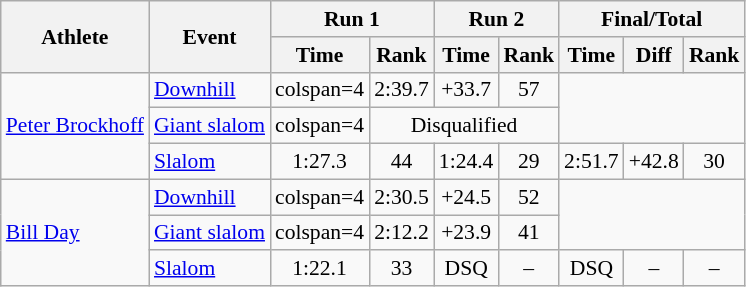<table class="wikitable" style="font-size:90%">
<tr>
<th rowspan="2">Athlete</th>
<th rowspan="2">Event</th>
<th colspan="2">Run 1</th>
<th colspan="2">Run 2</th>
<th colspan="3">Final/Total</th>
</tr>
<tr>
<th>Time</th>
<th>Rank</th>
<th>Time</th>
<th>Rank</th>
<th>Time</th>
<th>Diff</th>
<th>Rank</th>
</tr>
<tr align="center">
<td align="left" rowspan=3><a href='#'>Peter Brockhoff</a></td>
<td align="left"><a href='#'>Downhill</a></td>
<td>colspan=4 </td>
<td>2:39.7</td>
<td>+33.7</td>
<td>57</td>
</tr>
<tr align="center">
<td align="left"><a href='#'>Giant slalom</a></td>
<td>colspan=4 </td>
<td colspan=3>Disqualified</td>
</tr>
<tr align="center">
<td align="left"><a href='#'>Slalom</a></td>
<td>1:27.3</td>
<td>44</td>
<td>1:24.4</td>
<td>29</td>
<td>2:51.7</td>
<td>+42.8</td>
<td>30</td>
</tr>
<tr align="center">
<td align="left" rowspan=3><a href='#'>Bill Day</a></td>
<td align="left"><a href='#'>Downhill</a></td>
<td>colspan=4 </td>
<td>2:30.5</td>
<td>+24.5</td>
<td>52</td>
</tr>
<tr align="center">
<td align="left"><a href='#'>Giant slalom</a></td>
<td>colspan=4 </td>
<td>2:12.2</td>
<td>+23.9</td>
<td>41</td>
</tr>
<tr align="center">
<td align="left"><a href='#'>Slalom</a></td>
<td>1:22.1</td>
<td>33</td>
<td>DSQ</td>
<td>–</td>
<td>DSQ</td>
<td>–</td>
<td>–</td>
</tr>
</table>
